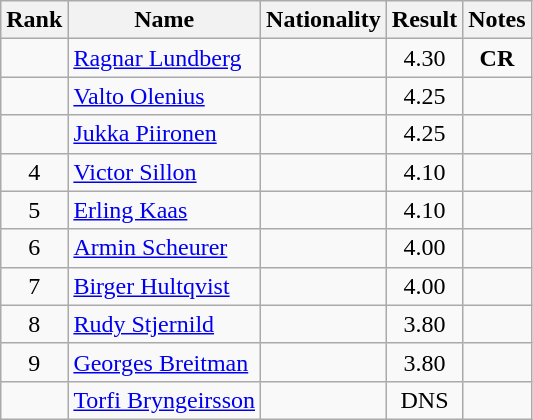<table class="wikitable sortable" style="text-align:center">
<tr>
<th>Rank</th>
<th>Name</th>
<th>Nationality</th>
<th>Result</th>
<th>Notes</th>
</tr>
<tr>
<td></td>
<td align=left><a href='#'>Ragnar Lundberg</a></td>
<td align=left></td>
<td>4.30</td>
<td><strong>CR</strong></td>
</tr>
<tr>
<td></td>
<td align=left><a href='#'>Valto Olenius</a></td>
<td align=left></td>
<td>4.25</td>
<td></td>
</tr>
<tr>
<td></td>
<td align=left><a href='#'>Jukka Piironen</a></td>
<td align=left></td>
<td>4.25</td>
<td></td>
</tr>
<tr>
<td>4</td>
<td align=left><a href='#'>Victor Sillon</a></td>
<td align=left></td>
<td>4.10</td>
<td></td>
</tr>
<tr>
<td>5</td>
<td align=left><a href='#'>Erling Kaas</a></td>
<td align=left></td>
<td>4.10</td>
<td></td>
</tr>
<tr>
<td>6</td>
<td align=left><a href='#'>Armin Scheurer</a></td>
<td align=left></td>
<td>4.00</td>
<td></td>
</tr>
<tr>
<td>7</td>
<td align=left><a href='#'>Birger Hultqvist</a></td>
<td align=left></td>
<td>4.00</td>
<td></td>
</tr>
<tr>
<td>8</td>
<td align=left><a href='#'>Rudy Stjernild</a></td>
<td align=left></td>
<td>3.80</td>
<td></td>
</tr>
<tr>
<td>9</td>
<td align=left><a href='#'>Georges Breitman</a></td>
<td align=left></td>
<td>3.80</td>
<td></td>
</tr>
<tr>
<td></td>
<td align=left><a href='#'>Torfi Bryngeirsson</a></td>
<td align=left></td>
<td>DNS</td>
<td></td>
</tr>
</table>
